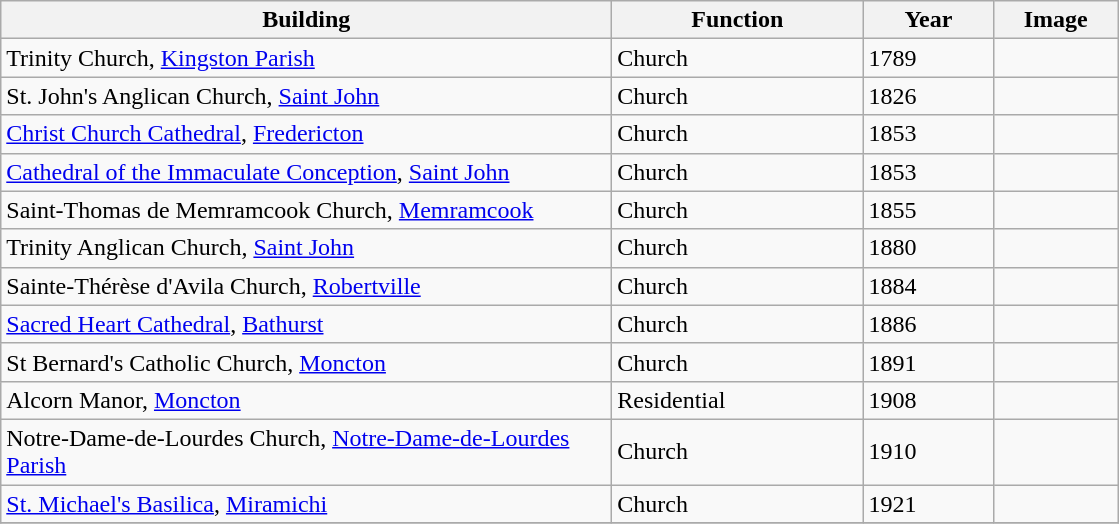<table class="wikitable">
<tr>
<th style="width:25em">Building</th>
<th style="width:10em">Function</th>
<th style="width: 5em">Year</th>
<th style="width:75px">Image</th>
</tr>
<tr>
<td>Trinity Church, <a href='#'>Kingston Parish</a></td>
<td>Church</td>
<td>1789</td>
<td></td>
</tr>
<tr>
<td>St. John's Anglican Church, <a href='#'>Saint John</a></td>
<td>Church</td>
<td>1826</td>
<td></td>
</tr>
<tr>
<td><a href='#'>Christ Church Cathedral</a>, <a href='#'>Fredericton</a></td>
<td>Church</td>
<td>1853</td>
<td></td>
</tr>
<tr>
<td><a href='#'>Cathedral of the Immaculate Conception</a>, <a href='#'>Saint John</a></td>
<td>Church</td>
<td>1853</td>
<td></td>
</tr>
<tr>
<td>Saint-Thomas de Memramcook Church, <a href='#'>Memramcook</a></td>
<td>Church</td>
<td>1855</td>
<td></td>
</tr>
<tr>
<td>Trinity Anglican Church, <a href='#'>Saint John</a></td>
<td>Church</td>
<td>1880</td>
<td></td>
</tr>
<tr>
<td>Sainte-Thérèse d'Avila Church, <a href='#'>Robertville</a></td>
<td>Church</td>
<td>1884</td>
<td></td>
</tr>
<tr>
<td><a href='#'>Sacred Heart Cathedral</a>, <a href='#'>Bathurst</a></td>
<td>Church</td>
<td>1886</td>
<td></td>
</tr>
<tr>
<td>St Bernard's Catholic Church, <a href='#'>Moncton</a></td>
<td>Church</td>
<td>1891</td>
<td></td>
</tr>
<tr>
<td>Alcorn Manor, <a href='#'>Moncton</a></td>
<td>Residential</td>
<td>1908</td>
<td></td>
</tr>
<tr>
<td>Notre-Dame-de-Lourdes Church, <a href='#'>Notre-Dame-de-Lourdes Parish</a></td>
<td>Church</td>
<td>1910</td>
<td></td>
</tr>
<tr>
<td><a href='#'>St. Michael's Basilica</a>, <a href='#'>Miramichi</a></td>
<td>Church</td>
<td>1921</td>
<td></td>
</tr>
<tr>
</tr>
</table>
